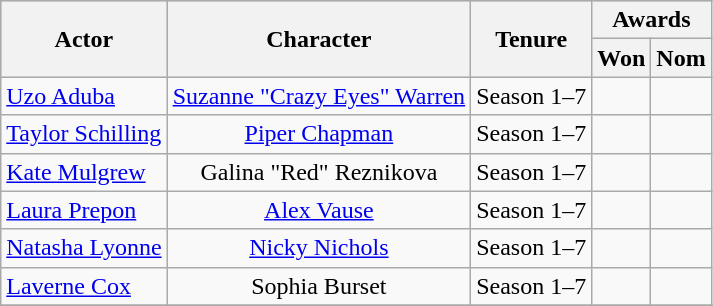<table class="wikitable sortable" style="text-align:center">
<tr bgcolor="#CCCCCC">
<th rowspan="2">Actor</th>
<th rowspan="2">Character</th>
<th rowspan="2">Tenure</th>
<th colspan="2">Awards</th>
</tr>
<tr>
<th>Won</th>
<th>Nom</th>
</tr>
<tr>
<td align="left"><a href='#'>Uzo Aduba</a></td>
<td><a href='#'>Suzanne "Crazy Eyes" Warren</a></td>
<td align="left">Season 1–7</td>
<td></td>
<td></td>
</tr>
<tr>
<td align="left"><a href='#'>Taylor Schilling</a></td>
<td><a href='#'>Piper Chapman</a></td>
<td align="left">Season 1–7</td>
<td></td>
<td></td>
</tr>
<tr>
<td align="left"><a href='#'>Kate Mulgrew</a></td>
<td>Galina "Red" Reznikova</td>
<td align="left">Season 1–7</td>
<td></td>
<td></td>
</tr>
<tr>
<td align="left"><a href='#'>Laura Prepon</a></td>
<td><a href='#'>Alex Vause</a></td>
<td align="left">Season 1–7</td>
<td></td>
<td></td>
</tr>
<tr>
<td align="left"><a href='#'>Natasha Lyonne</a></td>
<td><a href='#'>Nicky Nichols</a></td>
<td align="left">Season 1–7</td>
<td></td>
<td></td>
</tr>
<tr>
<td align="left"><a href='#'>Laverne Cox</a></td>
<td>Sophia Burset</td>
<td align="left">Season 1–7</td>
<td></td>
<td></td>
</tr>
<tr>
</tr>
</table>
